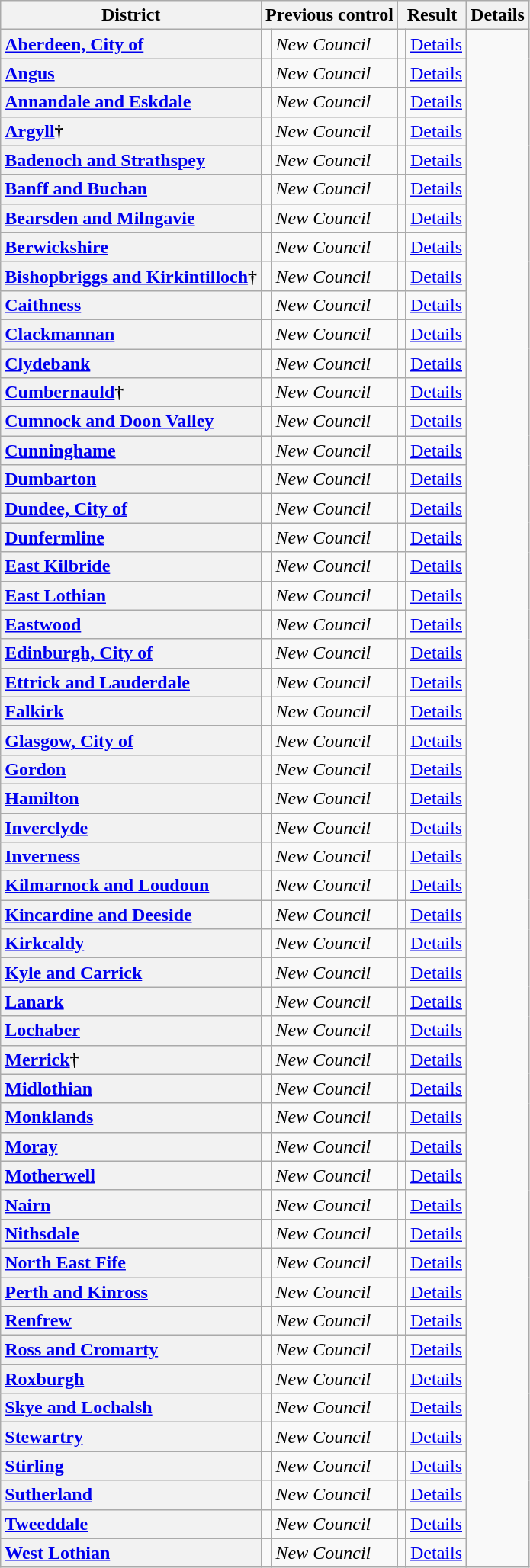<table class="wikitable sortable" border="1">
<tr>
<th scope="col">District</th>
<th colspan=2>Previous control</th>
<th colspan=2>Result</th>
<th class="unsortable" scope="col">Details</th>
</tr>
<tr>
<th scope="row" style="text-align: left;"><a href='#'>Aberdeen, City of</a></th>
<td></td>
<td><em>New Council</em></td>
<td></td>
<td><a href='#'>Details</a></td>
</tr>
<tr>
<th scope="row" style="text-align: left;"><a href='#'>Angus</a></th>
<td></td>
<td><em>New Council</em></td>
<td></td>
<td><a href='#'>Details</a></td>
</tr>
<tr>
<th scope="row" style="text-align: left;"><a href='#'>Annandale and Eskdale</a></th>
<td></td>
<td><em>New Council</em></td>
<td></td>
<td><a href='#'>Details</a></td>
</tr>
<tr>
<th scope="row" style="text-align: left;"><a href='#'>Argyll</a>†</th>
<td></td>
<td><em>New Council</em></td>
<td></td>
<td><a href='#'>Details</a></td>
</tr>
<tr>
<th scope="row" style="text-align: left;"><a href='#'>Badenoch and Strathspey</a></th>
<td></td>
<td><em>New Council</em></td>
<td></td>
<td><a href='#'>Details</a></td>
</tr>
<tr>
<th scope="row" style="text-align: left;"><a href='#'>Banff and Buchan</a></th>
<td></td>
<td><em>New Council</em></td>
<td></td>
<td><a href='#'>Details</a></td>
</tr>
<tr>
<th scope="row" style="text-align: left;"><a href='#'>Bearsden and Milngavie</a></th>
<td></td>
<td><em>New Council</em></td>
<td></td>
<td><a href='#'>Details</a></td>
</tr>
<tr>
<th scope="row" style="text-align: left;"><a href='#'>Berwickshire</a></th>
<td></td>
<td><em>New Council</em></td>
<td></td>
<td><a href='#'>Details</a></td>
</tr>
<tr>
<th scope="row" style="text-align: left;"><a href='#'>Bishopbriggs and Kirkintilloch</a>†</th>
<td></td>
<td><em>New Council</em></td>
<td></td>
<td><a href='#'>Details</a></td>
</tr>
<tr>
<th scope="row" style="text-align: left;"><a href='#'>Caithness</a></th>
<td></td>
<td><em>New Council</em></td>
<td></td>
<td><a href='#'>Details</a></td>
</tr>
<tr>
<th scope="row" style="text-align: left;"><a href='#'>Clackmannan</a></th>
<td></td>
<td><em>New Council</em></td>
<td></td>
<td><a href='#'>Details</a></td>
</tr>
<tr>
<th scope="row" style="text-align: left;"><a href='#'>Clydebank</a></th>
<td></td>
<td><em>New Council</em></td>
<td></td>
<td><a href='#'>Details</a></td>
</tr>
<tr>
<th scope="row" style="text-align: left;"><a href='#'>Cumbernauld</a>†</th>
<td></td>
<td><em>New Council</em></td>
<td></td>
<td><a href='#'>Details</a></td>
</tr>
<tr>
<th scope="row" style="text-align: left;"><a href='#'>Cumnock and Doon Valley</a></th>
<td></td>
<td><em>New Council</em></td>
<td></td>
<td><a href='#'>Details</a></td>
</tr>
<tr>
<th scope="row" style="text-align: left;"><a href='#'>Cunninghame</a></th>
<td></td>
<td><em>New Council</em></td>
<td></td>
<td><a href='#'>Details</a></td>
</tr>
<tr>
<th scope="row" style="text-align: left;"><a href='#'>Dumbarton</a></th>
<td></td>
<td><em>New Council</em></td>
<td></td>
<td><a href='#'>Details</a></td>
</tr>
<tr>
<th scope="row" style="text-align: left;"><a href='#'>Dundee, City of</a></th>
<td></td>
<td><em>New Council</em></td>
<td></td>
<td><a href='#'>Details</a></td>
</tr>
<tr>
<th scope="row" style="text-align: left;"><a href='#'>Dunfermline</a></th>
<td></td>
<td><em>New Council</em></td>
<td></td>
<td><a href='#'>Details</a></td>
</tr>
<tr>
<th scope="row" style="text-align: left;"><a href='#'>East Kilbride</a></th>
<td></td>
<td><em>New Council</em></td>
<td></td>
<td><a href='#'>Details</a></td>
</tr>
<tr>
<th scope="row" style="text-align: left;"><a href='#'>East Lothian</a></th>
<td></td>
<td><em>New Council</em></td>
<td></td>
<td><a href='#'>Details</a></td>
</tr>
<tr>
<th scope="row" style="text-align: left;"><a href='#'>Eastwood</a></th>
<td></td>
<td><em>New Council</em></td>
<td></td>
<td><a href='#'>Details</a></td>
</tr>
<tr>
<th scope="row" style="text-align: left;"><a href='#'>Edinburgh, City of</a></th>
<td></td>
<td><em>New Council</em></td>
<td></td>
<td><a href='#'>Details</a></td>
</tr>
<tr>
<th scope="row" style="text-align: left;"><a href='#'>Ettrick and Lauderdale</a></th>
<td></td>
<td><em>New Council</em></td>
<td></td>
<td><a href='#'>Details</a></td>
</tr>
<tr>
<th scope="row" style="text-align: left;"><a href='#'>Falkirk</a></th>
<td></td>
<td><em>New Council</em></td>
<td></td>
<td><a href='#'>Details</a></td>
</tr>
<tr>
<th scope="row" style="text-align: left;"><a href='#'>Glasgow, City of</a></th>
<td></td>
<td><em>New Council</em></td>
<td></td>
<td><a href='#'>Details</a></td>
</tr>
<tr>
<th scope="row" style="text-align: left;"><a href='#'>Gordon</a></th>
<td></td>
<td><em>New Council</em></td>
<td></td>
<td><a href='#'>Details</a></td>
</tr>
<tr>
<th scope="row" style="text-align: left;"><a href='#'>Hamilton</a></th>
<td></td>
<td><em>New Council</em></td>
<td></td>
<td><a href='#'>Details</a></td>
</tr>
<tr>
<th scope="row" style="text-align: left;"><a href='#'>Inverclyde</a></th>
<td></td>
<td><em>New Council</em></td>
<td></td>
<td><a href='#'>Details</a></td>
</tr>
<tr>
<th scope="row" style="text-align: left;"><a href='#'>Inverness</a></th>
<td></td>
<td><em>New Council</em></td>
<td></td>
<td><a href='#'>Details</a></td>
</tr>
<tr>
<th scope="row" style="text-align: left;"><a href='#'>Kilmarnock and Loudoun</a></th>
<td></td>
<td><em>New Council</em></td>
<td></td>
<td><a href='#'>Details</a></td>
</tr>
<tr>
<th scope="row" style="text-align: left;"><a href='#'>Kincardine and Deeside</a></th>
<td></td>
<td><em>New Council</em></td>
<td></td>
<td><a href='#'>Details</a></td>
</tr>
<tr>
<th scope="row" style="text-align: left;"><a href='#'>Kirkcaldy</a></th>
<td></td>
<td><em>New Council</em></td>
<td></td>
<td><a href='#'>Details</a></td>
</tr>
<tr>
<th scope="row" style="text-align: left;"><a href='#'>Kyle and Carrick</a></th>
<td></td>
<td><em>New Council</em></td>
<td></td>
<td><a href='#'>Details</a></td>
</tr>
<tr>
<th scope="row" style="text-align: left;"><a href='#'>Lanark</a></th>
<td></td>
<td><em>New Council</em></td>
<td></td>
<td><a href='#'>Details</a></td>
</tr>
<tr>
<th scope="row" style="text-align: left;"><a href='#'>Lochaber</a></th>
<td></td>
<td><em>New Council</em></td>
<td></td>
<td><a href='#'>Details</a></td>
</tr>
<tr>
<th scope="row" style="text-align: left;"><a href='#'>Merrick</a>†</th>
<td></td>
<td><em>New Council</em></td>
<td></td>
<td><a href='#'>Details</a></td>
</tr>
<tr>
<th scope="row" style="text-align: left;"><a href='#'>Midlothian</a></th>
<td></td>
<td><em>New Council</em></td>
<td></td>
<td><a href='#'>Details</a></td>
</tr>
<tr>
<th scope="row" style="text-align: left;"><a href='#'>Monklands</a></th>
<td></td>
<td><em>New Council</em></td>
<td></td>
<td><a href='#'>Details</a></td>
</tr>
<tr>
<th scope="row" style="text-align: left;"><a href='#'>Moray</a></th>
<td></td>
<td><em>New Council</em></td>
<td></td>
<td><a href='#'>Details</a></td>
</tr>
<tr>
<th scope="row" style="text-align: left;"><a href='#'>Motherwell</a></th>
<td></td>
<td><em>New Council</em></td>
<td></td>
<td><a href='#'>Details</a></td>
</tr>
<tr>
<th scope="row" style="text-align: left;"><a href='#'>Nairn</a></th>
<td></td>
<td><em>New Council</em></td>
<td></td>
<td><a href='#'>Details</a></td>
</tr>
<tr>
<th scope="row" style="text-align: left;"><a href='#'>Nithsdale</a></th>
<td></td>
<td><em>New Council</em></td>
<td></td>
<td><a href='#'>Details</a></td>
</tr>
<tr>
<th scope="row" style="text-align: left;"><a href='#'>North East Fife</a></th>
<td></td>
<td><em>New Council</em></td>
<td></td>
<td><a href='#'>Details</a></td>
</tr>
<tr>
<th scope="row" style="text-align: left;"><a href='#'>Perth and Kinross</a></th>
<td></td>
<td><em>New Council</em></td>
<td></td>
<td><a href='#'>Details</a></td>
</tr>
<tr>
<th scope="row" style="text-align: left;"><a href='#'>Renfrew</a></th>
<td></td>
<td><em>New Council</em></td>
<td></td>
<td><a href='#'>Details</a></td>
</tr>
<tr>
<th scope="row" style="text-align: left;"><a href='#'>Ross and Cromarty</a></th>
<td></td>
<td><em>New Council</em></td>
<td></td>
<td><a href='#'>Details</a></td>
</tr>
<tr>
<th scope="row" style="text-align: left;"><a href='#'>Roxburgh</a></th>
<td></td>
<td><em>New Council</em></td>
<td></td>
<td><a href='#'>Details</a></td>
</tr>
<tr>
<th scope="row" style="text-align: left;"><a href='#'>Skye and Lochalsh</a></th>
<td></td>
<td><em>New Council</em></td>
<td></td>
<td><a href='#'>Details</a></td>
</tr>
<tr>
<th scope="row" style="text-align: left;"><a href='#'>Stewartry</a></th>
<td></td>
<td><em>New Council</em></td>
<td></td>
<td><a href='#'>Details</a></td>
</tr>
<tr>
<th scope="row" style="text-align: left;"><a href='#'>Stirling</a></th>
<td></td>
<td><em>New Council</em></td>
<td></td>
<td><a href='#'>Details</a></td>
</tr>
<tr>
<th scope="row" style="text-align: left;"><a href='#'>Sutherland</a></th>
<td></td>
<td><em>New Council</em></td>
<td></td>
<td><a href='#'>Details</a></td>
</tr>
<tr>
<th scope="row" style="text-align: left;"><a href='#'>Tweeddale</a></th>
<td></td>
<td><em>New Council</em></td>
<td></td>
<td><a href='#'>Details</a></td>
</tr>
<tr>
<th scope="row" style="text-align: left;"><a href='#'>West Lothian</a></th>
<td></td>
<td><em>New Council</em></td>
<td></td>
<td><a href='#'>Details</a></td>
</tr>
</table>
